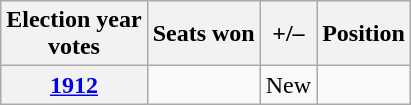<table class="wikitable">
<tr>
<th>Election year<br>votes</th>
<th>Seats won</th>
<th>+/–</th>
<th>Position</th>
</tr>
<tr>
<th><a href='#'>1912</a></th>
<td></td>
<td>New</td>
<td></td>
</tr>
</table>
